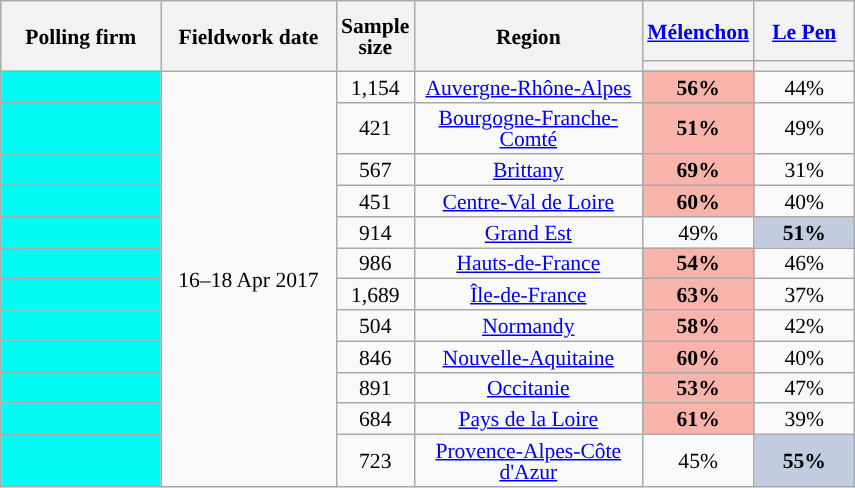<table class="wikitable sortable" style="text-align:center;font-size:90%;line-height:14px;">
<tr style="height:40px;">
<th style="width:100px;" rowspan="2">Polling firm</th>
<th style="width:110px;" rowspan="2">Fieldwork date</th>
<th style="width:35px;" rowspan="2">Sample<br>size</th>
<th style="width:145px;" rowspan="2">Region</th>
<th class="unsortable" style="width:60px;"><a href='#'>Mélenchon</a><br></th>
<th class="unsortable" style="width:60px;"><a href='#'>Le Pen</a><br></th>
</tr>
<tr>
<th style="background:"></th>
<th style="background:"></th>
</tr>
<tr>
<td style="background:#04FBF4;"></td>
<td rowspan="12" data-sort-value="2017-04-18">16–18 Apr 2017</td>
<td>1,154</td>
<td><a href='#'>Auvergne-Rhône-Alpes</a></td>
<td style="background:#F8B3AB;"><strong>56%</strong></td>
<td>44%</td>
</tr>
<tr>
<td style="background:#04FBF4;"></td>
<td>421</td>
<td><a href='#'>Bourgogne-Franche-Comté</a></td>
<td style="background:#F8B3AB;"><strong>51%</strong></td>
<td>49%</td>
</tr>
<tr>
<td style="background:#04FBF4;"></td>
<td>567</td>
<td><a href='#'>Brittany</a></td>
<td style="background:#F8B3AB;"><strong>69%</strong></td>
<td>31%</td>
</tr>
<tr>
<td style="background:#04FBF4;"></td>
<td>451</td>
<td><a href='#'>Centre-Val de Loire</a></td>
<td style="background:#F8B3AB;"><strong>60%</strong></td>
<td>40%</td>
</tr>
<tr>
<td style="background:#04FBF4;"></td>
<td>914</td>
<td><a href='#'>Grand Est</a></td>
<td>49%</td>
<td style="background:#C1CCE1;"><strong>51%</strong></td>
</tr>
<tr>
<td style="background:#04FBF4;"></td>
<td>986</td>
<td><a href='#'>Hauts-de-France</a></td>
<td style="background:#F8B3AB;"><strong>54%</strong></td>
<td>46%</td>
</tr>
<tr>
<td style="background:#04FBF4;"></td>
<td>1,689</td>
<td><a href='#'>Île-de-France</a></td>
<td style="background:#F8B3AB;"><strong>63%</strong></td>
<td>37%</td>
</tr>
<tr>
<td style="background:#04FBF4;"></td>
<td>504</td>
<td><a href='#'>Normandy</a></td>
<td style="background:#F8B3AB;"><strong>58%</strong></td>
<td>42%</td>
</tr>
<tr>
<td style="background:#04FBF4;"></td>
<td>846</td>
<td><a href='#'>Nouvelle-Aquitaine</a></td>
<td style="background:#F8B3AB;"><strong>60%</strong></td>
<td>40%</td>
</tr>
<tr>
<td style="background:#04FBF4;"></td>
<td>891</td>
<td><a href='#'>Occitanie</a></td>
<td style="background:#F8B3AB;"><strong>53%</strong></td>
<td>47%</td>
</tr>
<tr>
<td style="background:#04FBF4;"></td>
<td>684</td>
<td><a href='#'>Pays de la Loire</a></td>
<td style="background:#F8B3AB;"><strong>61%</strong></td>
<td>39%</td>
</tr>
<tr>
<td style="background:#04FBF4;"></td>
<td>723</td>
<td><a href='#'>Provence-Alpes-Côte d'Azur</a></td>
<td>45%</td>
<td style="background:#C1CCE1;"><strong>55%</strong></td>
</tr>
</table>
